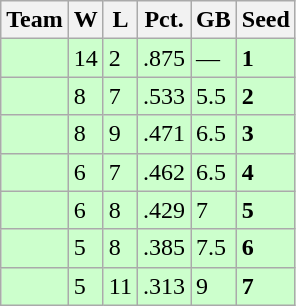<table class=wikitable>
<tr>
<th>Team</th>
<th>W</th>
<th>L</th>
<th>Pct.</th>
<th>GB</th>
<th>Seed</th>
</tr>
<tr bgcolor=ccffcc>
<td></td>
<td>14</td>
<td>2</td>
<td>.875</td>
<td>—</td>
<td><strong>1</strong></td>
</tr>
<tr bgcolor=ccffcc>
<td></td>
<td>8</td>
<td>7</td>
<td>.533</td>
<td>5.5</td>
<td><strong>2</strong></td>
</tr>
<tr bgcolor=ccffcc>
<td></td>
<td>8</td>
<td>9</td>
<td>.471</td>
<td>6.5</td>
<td><strong>3</strong></td>
</tr>
<tr bgcolor=ccffcc>
<td></td>
<td>6</td>
<td>7</td>
<td>.462</td>
<td>6.5</td>
<td><strong>4</strong></td>
</tr>
<tr bgcolor=ccffcc>
<td></td>
<td>6</td>
<td>8</td>
<td>.429</td>
<td>7</td>
<td><strong>5</strong></td>
</tr>
<tr bgcolor=ccffcc>
<td></td>
<td>5</td>
<td>8</td>
<td>.385</td>
<td>7.5</td>
<td><strong>6</strong></td>
</tr>
<tr bgcolor=ccffcc>
<td></td>
<td>5</td>
<td>11</td>
<td>.313</td>
<td>9</td>
<td><strong>7</strong></td>
</tr>
</table>
